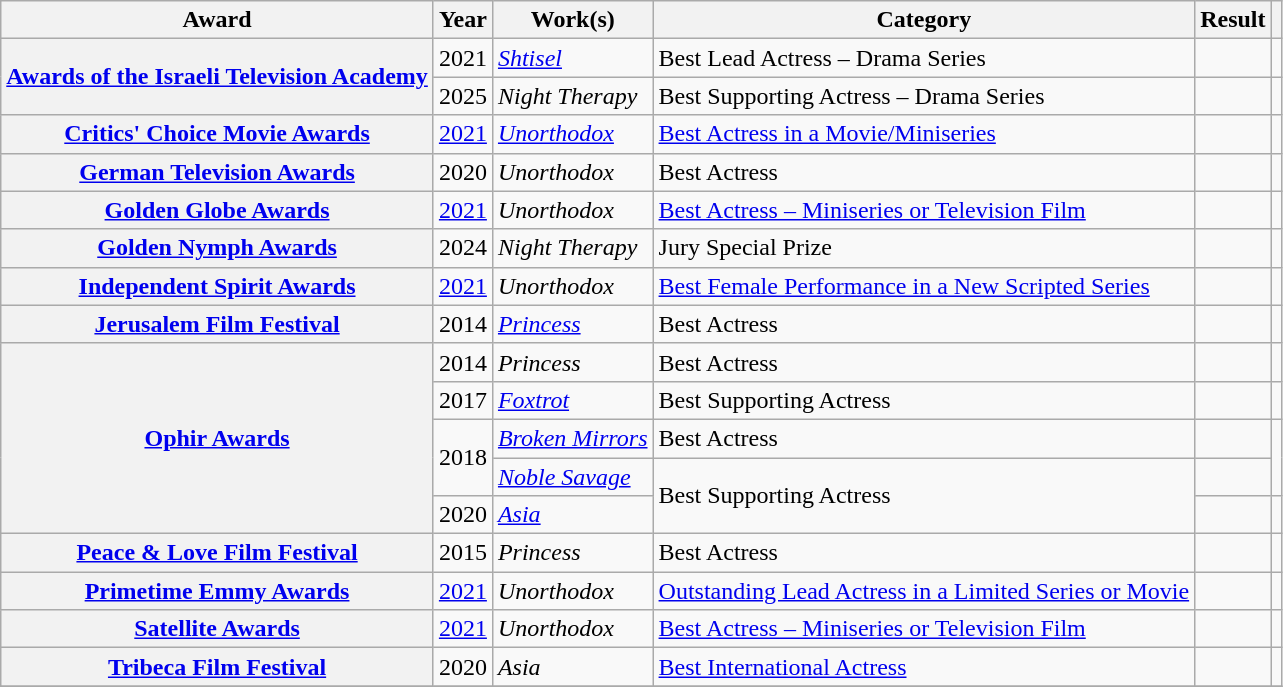<table class="wikitable sortable plainrowheaders">
<tr>
<th scope="col">Award</th>
<th scope="col">Year</th>
<th scope="col">Work(s)</th>
<th scope="col">Category</th>
<th scope="col">Result</th>
<th scope="col" class="unsortable"></th>
</tr>
<tr>
<th rowspan="2" scope="row"><a href='#'>Awards of the Israeli Television Academy</a></th>
<td>2021</td>
<td><em><a href='#'>Shtisel</a></em></td>
<td>Best Lead Actress – Drama Series</td>
<td></td>
<td style="text-align:center;"></td>
</tr>
<tr>
<td>2025</td>
<td><em>Night Therapy</em></td>
<td>Best Supporting Actress – Drama Series</td>
<td></td>
<td style="text-align:center;"></td>
</tr>
<tr>
<th scope="row"><a href='#'>Critics' Choice Movie Awards</a></th>
<td><a href='#'>2021</a></td>
<td><em><a href='#'>Unorthodox</a></em></td>
<td><a href='#'> Best Actress in a Movie/Miniseries</a></td>
<td></td>
<td style="text-align:center;"></td>
</tr>
<tr>
<th scope="row"><a href='#'>German Television Awards</a></th>
<td>2020</td>
<td><em>Unorthodox</em></td>
<td>Best Actress</td>
<td></td>
<td style="text-align:center;"></td>
</tr>
<tr>
<th scope="row"><a href='#'>Golden Globe Awards</a></th>
<td><a href='#'>2021</a></td>
<td><em>Unorthodox</em></td>
<td><a href='#'>Best Actress – Miniseries or Television Film</a></td>
<td></td>
<td style="text-align:center;"></td>
</tr>
<tr>
<th scope="row"><a href='#'>Golden Nymph Awards</a></th>
<td>2024</td>
<td><em>Night Therapy</em></td>
<td>Jury Special Prize</td>
<td></td>
<td style="text-align:center;"></td>
</tr>
<tr>
<th scope="row"><a href='#'>Independent Spirit Awards</a></th>
<td><a href='#'>2021</a></td>
<td><em>Unorthodox</em></td>
<td><a href='#'>Best Female Performance in a New Scripted Series</a></td>
<td></td>
<td style="text-align:center;"></td>
</tr>
<tr>
<th scope="row"><a href='#'>Jerusalem Film Festival</a></th>
<td>2014</td>
<td><em><a href='#'>Princess</a></em></td>
<td>Best Actress</td>
<td></td>
<td style="text-align:center;"></td>
</tr>
<tr>
<th rowspan="5" scope="row"><a href='#'>Ophir Awards</a></th>
<td>2014</td>
<td><em>Princess</em></td>
<td>Best Actress</td>
<td></td>
<td style="text-align:center;"></td>
</tr>
<tr>
<td>2017</td>
<td><em><a href='#'>Foxtrot</a></em></td>
<td>Best Supporting Actress</td>
<td></td>
<td style="text-align:center;"></td>
</tr>
<tr>
<td rowspan="2">2018</td>
<td><em><a href='#'>Broken Mirrors</a></em></td>
<td>Best Actress</td>
<td></td>
<td rowspan="2" style="text-align:center;"></td>
</tr>
<tr>
<td><em><a href='#'>Noble Savage</a></em></td>
<td rowspan="2">Best Supporting Actress</td>
<td></td>
</tr>
<tr>
<td>2020</td>
<td><em><a href='#'>Asia</a></em></td>
<td></td>
<td style="text-align:center;"></td>
</tr>
<tr>
<th scope="row"><a href='#'>Peace & Love Film Festival</a></th>
<td>2015</td>
<td><em>Princess</em></td>
<td>Best Actress</td>
<td></td>
<td style="text-align:center;"></td>
</tr>
<tr>
<th scope="row"><a href='#'>Primetime Emmy Awards</a></th>
<td><a href='#'>2021</a></td>
<td><em>Unorthodox</em></td>
<td><a href='#'>Outstanding Lead Actress in a Limited Series or Movie</a></td>
<td></td>
<td style="text-align:center;"></td>
</tr>
<tr>
<th scope="row"><a href='#'>Satellite Awards</a></th>
<td><a href='#'>2021</a></td>
<td><em>Unorthodox</em></td>
<td><a href='#'>Best Actress – Miniseries or Television Film</a></td>
<td></td>
<td style="text-align:center;"></td>
</tr>
<tr>
<th scope="row"><a href='#'>Tribeca Film Festival</a></th>
<td>2020</td>
<td><em>Asia</em></td>
<td><a href='#'>Best International Actress</a></td>
<td></td>
<td style="text-align:center;"></td>
</tr>
<tr>
</tr>
</table>
